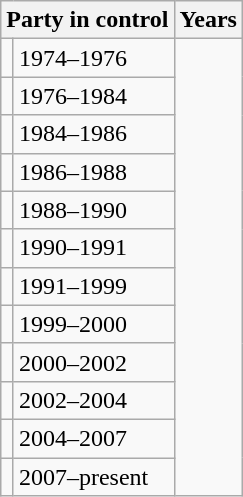<table class="wikitable">
<tr>
<th colspan=2>Party in control</th>
<th>Years</th>
</tr>
<tr>
<td></td>
<td>1974–1976</td>
</tr>
<tr>
<td></td>
<td>1976–1984</td>
</tr>
<tr>
<td></td>
<td>1984–1986</td>
</tr>
<tr>
<td></td>
<td>1986–1988</td>
</tr>
<tr>
<td></td>
<td>1988–1990</td>
</tr>
<tr>
<td></td>
<td>1990–1991</td>
</tr>
<tr>
<td></td>
<td>1991–1999</td>
</tr>
<tr>
<td></td>
<td>1999–2000</td>
</tr>
<tr>
<td></td>
<td>2000–2002</td>
</tr>
<tr>
<td></td>
<td>2002–2004</td>
</tr>
<tr>
<td></td>
<td>2004–2007</td>
</tr>
<tr>
<td></td>
<td>2007–present</td>
</tr>
</table>
